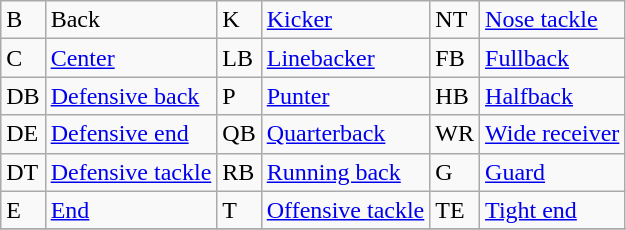<table class="wikitable">
<tr>
<td>B</td>
<td>Back</td>
<td>K</td>
<td><a href='#'>Kicker</a></td>
<td>NT</td>
<td><a href='#'>Nose tackle</a></td>
</tr>
<tr>
<td>C</td>
<td><a href='#'>Center</a></td>
<td>LB</td>
<td><a href='#'>Linebacker</a></td>
<td>FB</td>
<td><a href='#'>Fullback</a></td>
</tr>
<tr>
<td>DB</td>
<td><a href='#'>Defensive back</a></td>
<td>P</td>
<td><a href='#'>Punter</a></td>
<td>HB</td>
<td><a href='#'>Halfback</a></td>
</tr>
<tr>
<td>DE</td>
<td><a href='#'>Defensive end</a></td>
<td>QB</td>
<td><a href='#'>Quarterback</a></td>
<td>WR</td>
<td><a href='#'>Wide receiver</a></td>
</tr>
<tr>
<td>DT</td>
<td><a href='#'>Defensive tackle</a></td>
<td>RB</td>
<td><a href='#'>Running back</a></td>
<td>G</td>
<td><a href='#'>Guard</a></td>
</tr>
<tr>
<td>E</td>
<td><a href='#'>End</a></td>
<td>T</td>
<td><a href='#'>Offensive tackle</a></td>
<td>TE</td>
<td><a href='#'>Tight end</a></td>
</tr>
<tr>
</tr>
</table>
